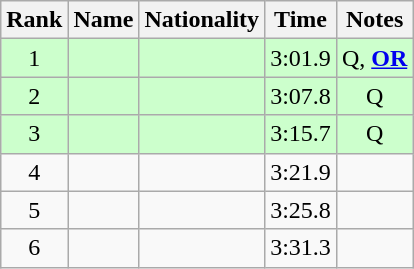<table class="wikitable sortable" style="text-align:center">
<tr>
<th>Rank</th>
<th>Name</th>
<th>Nationality</th>
<th>Time</th>
<th class="unsortable">Notes</th>
</tr>
<tr bgcolor="#ccffcc">
<td>1</td>
<td align="left"></td>
<td align="left"></td>
<td>3:01.9</td>
<td>Q, <strong><a href='#'>OR</a></strong></td>
</tr>
<tr bgcolor="#ccffcc">
<td>2</td>
<td align="left"></td>
<td align="left"></td>
<td>3:07.8</td>
<td>Q</td>
</tr>
<tr bgcolor="#ccffcc">
<td>3</td>
<td align="left"></td>
<td align="left"></td>
<td>3:15.7</td>
<td>Q</td>
</tr>
<tr>
<td>4</td>
<td align="left"></td>
<td align="left"></td>
<td>3:21.9</td>
<td></td>
</tr>
<tr>
<td>5</td>
<td align="left"></td>
<td align="left"></td>
<td>3:25.8</td>
<td></td>
</tr>
<tr>
<td>6</td>
<td align="left"></td>
<td align="left"></td>
<td>3:31.3</td>
<td></td>
</tr>
</table>
